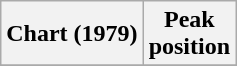<table class="wikitable plainrowheaders">
<tr>
<th scope="col">Chart (1979)</th>
<th scope="col">Peak<br>position</th>
</tr>
<tr>
</tr>
</table>
